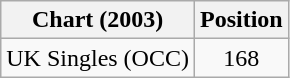<table class="wikitable">
<tr>
<th>Chart (2003)</th>
<th>Position</th>
</tr>
<tr>
<td>UK Singles (OCC)</td>
<td style="text-align:center;">168</td>
</tr>
</table>
